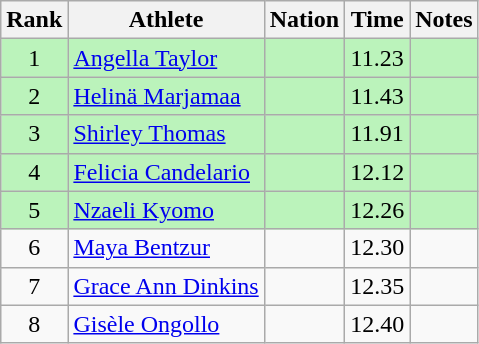<table class="wikitable sortable" style="text-align:center">
<tr>
<th>Rank</th>
<th>Athlete</th>
<th>Nation</th>
<th>Time</th>
<th>Notes</th>
</tr>
<tr style="background:#bbf3bb;">
<td>1</td>
<td align=left><a href='#'>Angella Taylor</a></td>
<td align=left></td>
<td>11.23</td>
<td></td>
</tr>
<tr style="background:#bbf3bb;">
<td>2</td>
<td align=left><a href='#'>Helinä Marjamaa</a></td>
<td align=left></td>
<td>11.43</td>
<td></td>
</tr>
<tr style="background:#bbf3bb;">
<td>3</td>
<td align=left><a href='#'>Shirley Thomas</a></td>
<td align=left></td>
<td>11.91</td>
<td></td>
</tr>
<tr style="background:#bbf3bb;">
<td>4</td>
<td align=left><a href='#'>Felicia Candelario</a></td>
<td align=left></td>
<td>12.12</td>
<td></td>
</tr>
<tr style="background:#bbf3bb;">
<td>5</td>
<td align=left><a href='#'>Nzaeli Kyomo</a></td>
<td align=left></td>
<td>12.26</td>
<td></td>
</tr>
<tr>
<td>6</td>
<td align=left><a href='#'>Maya Bentzur</a></td>
<td align=left></td>
<td>12.30</td>
<td></td>
</tr>
<tr>
<td>7</td>
<td align=left><a href='#'>Grace Ann Dinkins</a></td>
<td align=left></td>
<td>12.35</td>
<td></td>
</tr>
<tr>
<td>8</td>
<td align=left><a href='#'>Gisèle Ongollo</a></td>
<td align=left></td>
<td>12.40</td>
<td></td>
</tr>
</table>
